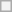<table class="wikitable" style="text-align:center; float:left">
<tr>
<th></th>
</tr>
</table>
